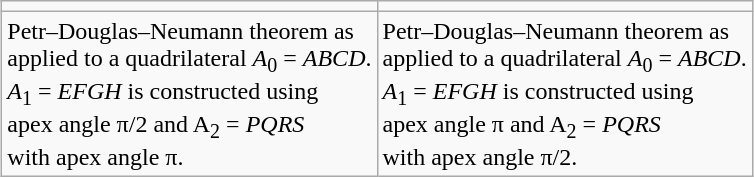<table class="wikitable" style="margin:1em auto;">
<tr>
<td></td>
<td></td>
</tr>
<tr>
<td>Petr–Douglas–Neumann theorem as <br> applied to a quadrilateral  <em>A</em><sub>0</sub>  = <em>ABCD</em>. <br> <em>A</em><sub>1</sub> = <em>EFGH</em> is constructed using <br> apex angle π/2 and  A<sub>2</sub> =  <em>PQRS</em> <br> with apex angle π.</td>
<td>Petr–Douglas–Neumann theorem as <br> applied to a quadrilateral  <em>A</em><sub>0</sub>  = <em>ABCD</em>. <br> <em>A</em><sub>1</sub> = <em>EFGH</em> is constructed using <br> apex angle π and  A<sub>2</sub> =  <em>PQRS</em> <br> with apex angle π/2.</td>
</tr>
</table>
